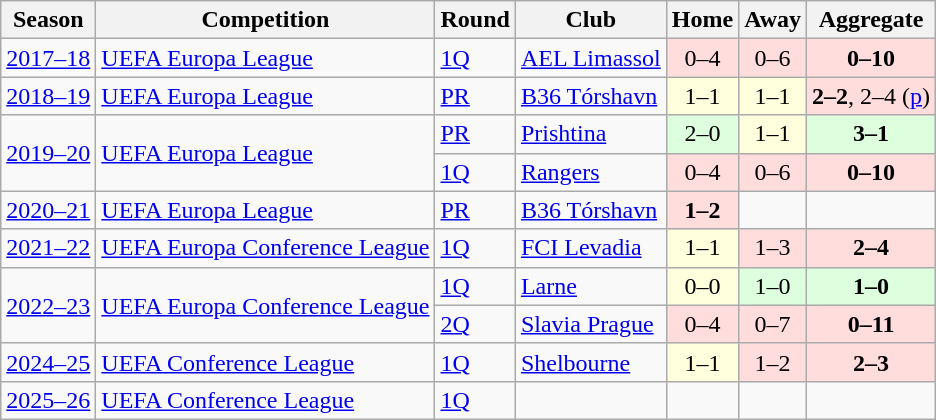<table class="wikitable plainrowheaders">
<tr>
<th scope="col">Season</th>
<th scope="col">Competition</th>
<th scope="col">Round</th>
<th scope="col">Club</th>
<th scope="col">Home</th>
<th scope="col">Away</th>
<th scope="col">Aggregate</th>
</tr>
<tr>
<td><a href='#'>2017–18</a></td>
<td><a href='#'>UEFA Europa League</a></td>
<td><a href='#'>1Q</a></td>
<td> <a href='#'>AEL Limassol</a></td>
<td bgcolor="#ffdddd" style="text-align:center;">0–4</td>
<td bgcolor="#ffdddd" style="text-align:center;">0–6</td>
<td bgcolor="#ffdddd" style="text-align:center;"><strong>0–10</strong></td>
</tr>
<tr>
<td><a href='#'>2018–19</a></td>
<td><a href='#'>UEFA Europa League</a></td>
<td><a href='#'>PR</a></td>
<td> <a href='#'>B36 Tórshavn</a></td>
<td bgcolor="#ffffdd" style="text-align:center;">1–1</td>
<td bgcolor="#ffffdd" style="text-align:center;">1–1</td>
<td bgcolor="#ffdddd" style="text-align:center;"><strong>2–2</strong>, 2–4 (<a href='#'>p</a>)</td>
</tr>
<tr>
<td rowspan=2><a href='#'>2019–20</a></td>
<td rowspan=2><a href='#'>UEFA Europa League</a></td>
<td><a href='#'>PR</a></td>
<td> <a href='#'>Prishtina</a></td>
<td bgcolor="#ddffdd" style="text-align:center;">2–0</td>
<td bgcolor="#ffffdd" style="text-align:center;">1–1</td>
<td bgcolor="#ddffdd" style="text-align:center;"><strong>3–1</strong></td>
</tr>
<tr>
<td><a href='#'>1Q</a></td>
<td> <a href='#'>Rangers</a></td>
<td bgcolor="#ffdddd" style="text-align:center;">0–4</td>
<td bgcolor="#ffdddd" style="text-align:center;">0–6</td>
<td bgcolor="#ffdddd" style="text-align:center;"><strong>0–10</strong></td>
</tr>
<tr>
<td><a href='#'>2020–21</a></td>
<td><a href='#'>UEFA Europa League</a></td>
<td><a href='#'>PR</a></td>
<td> <a href='#'>B36 Tórshavn</a></td>
<td bgcolor="#ffdddd" style="text-align:center;"><strong>1–2</strong></td>
<td></td>
<td></td>
</tr>
<tr>
<td><a href='#'>2021–22</a></td>
<td><a href='#'>UEFA Europa Conference League</a></td>
<td><a href='#'>1Q</a></td>
<td> <a href='#'>FCI Levadia</a></td>
<td bgcolor="#ffffdd" style="text-align:center;">1–1</td>
<td bgcolor="#ffdddd" style="text-align:center;">1–3</td>
<td bgcolor="#ffdddd" style="text-align:center;"><strong>2–4</strong></td>
</tr>
<tr>
<td rowspan=2><a href='#'>2022–23</a></td>
<td rowspan=2><a href='#'>UEFA Europa Conference League</a></td>
<td><a href='#'>1Q</a></td>
<td> <a href='#'>Larne</a></td>
<td bgcolor="#ffffdd" style="text-align:center;">0–0</td>
<td bgcolor="#ddffdd" style="text-align:center;">1–0</td>
<td bgcolor="#ddffdd" style="text-align:center;"><strong>1–0</strong></td>
</tr>
<tr>
<td><a href='#'>2Q</a></td>
<td> <a href='#'>Slavia Prague</a></td>
<td bgcolor="#ffdddd" style="text-align:center;">0–4</td>
<td bgcolor="#ffdddd" style="text-align:center;">0–7</td>
<td bgcolor="#ffdddd" style="text-align:center;"><strong>0–11</strong></td>
</tr>
<tr>
<td><a href='#'>2024–25</a></td>
<td><a href='#'>UEFA Conference League</a></td>
<td><a href='#'>1Q</a></td>
<td> <a href='#'>Shelbourne</a></td>
<td bgcolor="#ffffdd" style="text-align:center;">1–1</td>
<td bgcolor="#ffdddd" style="text-align:center;">1–2</td>
<td bgcolor="#ffdddd" style="text-align:center;"><strong>2–3</strong></td>
</tr>
<tr>
<td><a href='#'>2025–26</a></td>
<td><a href='#'>UEFA Conference League</a></td>
<td><a href='#'>1Q</a></td>
<td></td>
<td style="text-align:center;"></td>
<td style="text-align:center;"></td>
<td style="text-align:center;"></td>
</tr>
</table>
